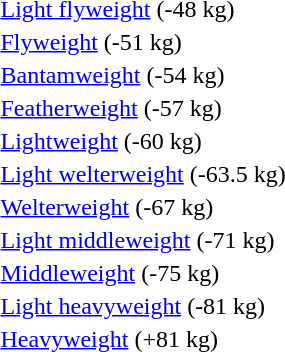<table>
<tr valign="top">
<td rowspan=2><a href='#'>Light flyweight</a> (-48 kg)<br></td>
<td rowspan=2></td>
<td rowspan=2></td>
<td></td>
</tr>
<tr>
<td></td>
</tr>
<tr valign="top">
<td rowspan=2><a href='#'>Flyweight</a> (-51 kg)<br></td>
<td rowspan=2></td>
<td rowspan=2></td>
<td></td>
</tr>
<tr>
<td></td>
</tr>
<tr valign="top">
<td rowspan=2><a href='#'>Bantamweight</a> (-54 kg)<br></td>
<td rowspan=2></td>
<td rowspan=2></td>
<td></td>
</tr>
<tr>
<td></td>
</tr>
<tr valign="top">
<td rowspan=2><a href='#'>Featherweight</a> (-57 kg)<br></td>
<td rowspan=2></td>
<td rowspan=2></td>
<td></td>
</tr>
<tr>
<td></td>
</tr>
<tr valign="top">
<td rowspan=2><a href='#'>Lightweight</a> (-60 kg)<br></td>
<td rowspan=2></td>
<td rowspan=2></td>
<td></td>
</tr>
<tr>
<td></td>
</tr>
<tr valign="top">
<td rowspan=2><a href='#'>Light welterweight</a> (-63.5 kg)<br></td>
<td rowspan=2></td>
<td rowspan=2></td>
<td></td>
</tr>
<tr>
<td></td>
</tr>
<tr valign="top">
<td rowspan=2><a href='#'>Welterweight</a> (-67 kg)<br></td>
<td rowspan=2></td>
<td rowspan=2></td>
<td></td>
</tr>
<tr>
<td></td>
</tr>
<tr valign="top">
<td rowspan=2><a href='#'>Light middleweight</a> (-71 kg)<br></td>
<td rowspan=2></td>
<td rowspan=2></td>
<td></td>
</tr>
<tr>
<td></td>
</tr>
<tr valign="top">
<td rowspan=2><a href='#'>Middleweight</a> (-75 kg)<br></td>
<td rowspan=2></td>
<td rowspan=2></td>
<td></td>
</tr>
<tr>
<td></td>
</tr>
<tr valign="top">
<td rowspan=2><a href='#'>Light heavyweight</a> (-81 kg)<br></td>
<td rowspan=2></td>
<td rowspan=2></td>
<td></td>
</tr>
<tr>
<td></td>
</tr>
<tr valign="top">
<td rowspan=2><a href='#'>Heavyweight</a> (+81 kg)<br></td>
<td rowspan=2></td>
<td rowspan=2></td>
<td></td>
</tr>
<tr>
<td></td>
</tr>
</table>
